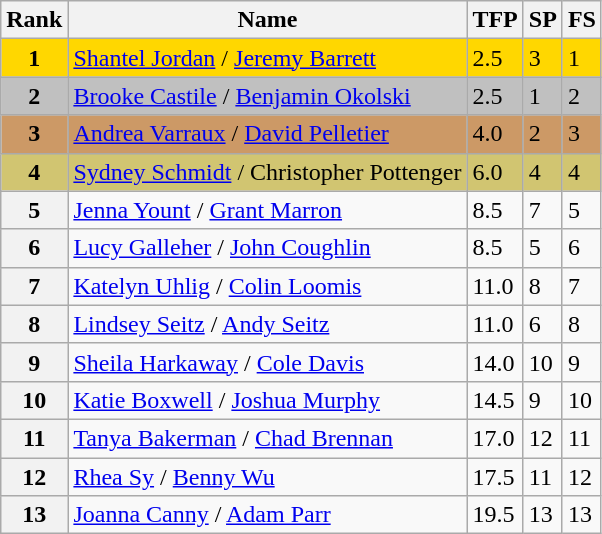<table class="wikitable">
<tr>
<th>Rank</th>
<th>Name</th>
<th>TFP</th>
<th>SP</th>
<th>FS</th>
</tr>
<tr bgcolor="gold">
<td align="center"><strong>1</strong></td>
<td><a href='#'>Shantel Jordan</a> / <a href='#'>Jeremy Barrett</a></td>
<td>2.5</td>
<td>3</td>
<td>1</td>
</tr>
<tr bgcolor="silver">
<td align="center"><strong>2</strong></td>
<td><a href='#'>Brooke Castile</a> / <a href='#'>Benjamin Okolski</a></td>
<td>2.5</td>
<td>1</td>
<td>2</td>
</tr>
<tr bgcolor="cc9966">
<td align="center"><strong>3</strong></td>
<td><a href='#'>Andrea Varraux</a> / <a href='#'>David Pelletier</a></td>
<td>4.0</td>
<td>2</td>
<td>3</td>
</tr>
<tr bgcolor="#d1c571">
<td align="center"><strong>4</strong></td>
<td><a href='#'>Sydney Schmidt</a> / Christopher Pottenger</td>
<td>6.0</td>
<td>4</td>
<td>4</td>
</tr>
<tr>
<th>5</th>
<td><a href='#'>Jenna Yount</a> / <a href='#'>Grant Marron</a></td>
<td>8.5</td>
<td>7</td>
<td>5</td>
</tr>
<tr>
<th>6</th>
<td><a href='#'>Lucy Galleher</a> / <a href='#'>John Coughlin</a></td>
<td>8.5</td>
<td>5</td>
<td>6</td>
</tr>
<tr>
<th>7</th>
<td><a href='#'>Katelyn Uhlig</a> / <a href='#'>Colin Loomis</a></td>
<td>11.0</td>
<td>8</td>
<td>7</td>
</tr>
<tr>
<th>8</th>
<td><a href='#'>Lindsey Seitz</a> / <a href='#'>Andy Seitz</a></td>
<td>11.0</td>
<td>6</td>
<td>8</td>
</tr>
<tr>
<th>9</th>
<td><a href='#'>Sheila Harkaway</a> / <a href='#'>Cole Davis</a></td>
<td>14.0</td>
<td>10</td>
<td>9</td>
</tr>
<tr>
<th>10</th>
<td><a href='#'>Katie Boxwell</a> / <a href='#'>Joshua Murphy</a></td>
<td>14.5</td>
<td>9</td>
<td>10</td>
</tr>
<tr>
<th>11</th>
<td><a href='#'>Tanya Bakerman</a> / <a href='#'>Chad Brennan</a></td>
<td>17.0</td>
<td>12</td>
<td>11</td>
</tr>
<tr>
<th>12</th>
<td><a href='#'>Rhea Sy</a> / <a href='#'>Benny Wu</a></td>
<td>17.5</td>
<td>11</td>
<td>12</td>
</tr>
<tr>
<th>13</th>
<td><a href='#'>Joanna Canny</a> / <a href='#'>Adam Parr</a></td>
<td>19.5</td>
<td>13</td>
<td>13</td>
</tr>
</table>
